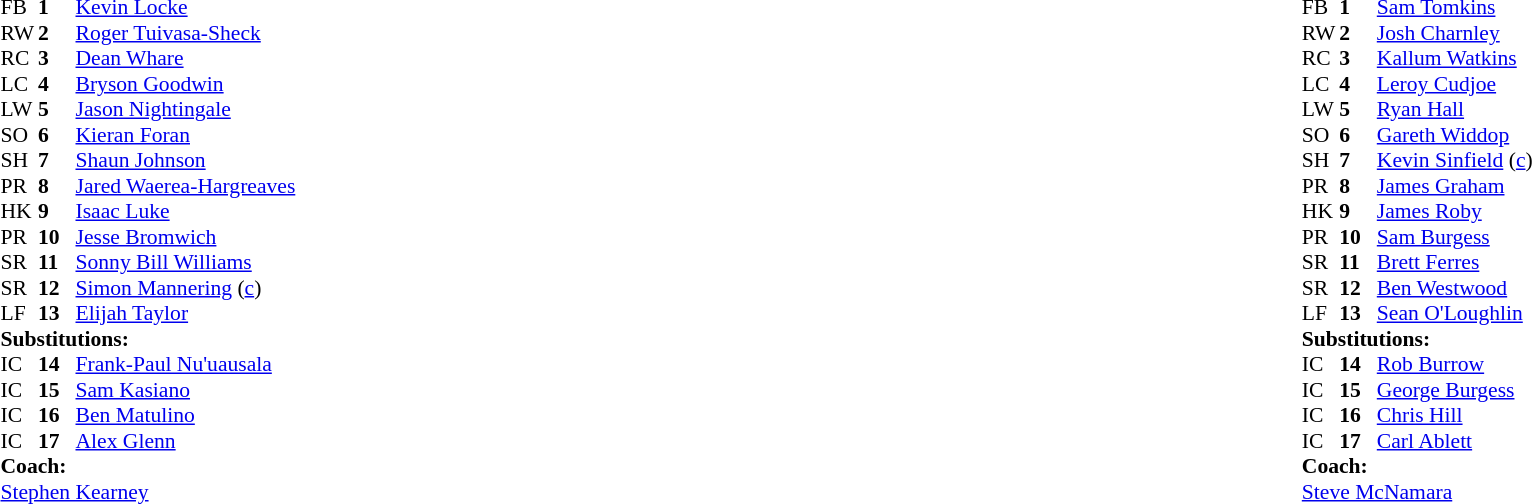<table width="100%">
<tr>
<td valign="top" width="50%"><br><table style="font-size: 90%" cellspacing="0" cellpadding="0">
<tr>
<th width="25"></th>
<th width="25"></th>
</tr>
<tr>
<td>FB</td>
<td><strong>1</strong></td>
<td><a href='#'>Kevin Locke</a></td>
</tr>
<tr>
<td>RW</td>
<td><strong>2</strong></td>
<td><a href='#'>Roger Tuivasa-Sheck</a></td>
</tr>
<tr>
<td>RC</td>
<td><strong>3</strong></td>
<td><a href='#'>Dean Whare</a></td>
</tr>
<tr>
<td>LC</td>
<td><strong>4</strong></td>
<td><a href='#'>Bryson Goodwin</a></td>
</tr>
<tr>
<td>LW</td>
<td><strong>5</strong></td>
<td><a href='#'>Jason Nightingale</a></td>
</tr>
<tr>
<td>SO</td>
<td><strong>6</strong></td>
<td><a href='#'>Kieran Foran</a></td>
</tr>
<tr>
<td>SH</td>
<td><strong>7</strong></td>
<td><a href='#'>Shaun Johnson</a></td>
</tr>
<tr>
<td>PR</td>
<td><strong>8</strong></td>
<td><a href='#'>Jared Waerea-Hargreaves</a></td>
</tr>
<tr>
<td>HK</td>
<td><strong>9</strong></td>
<td><a href='#'>Isaac Luke</a></td>
</tr>
<tr>
<td>PR</td>
<td><strong>10</strong></td>
<td><a href='#'>Jesse Bromwich</a></td>
</tr>
<tr>
<td>SR</td>
<td><strong>11</strong></td>
<td><a href='#'>Sonny Bill Williams</a></td>
</tr>
<tr>
<td>SR</td>
<td><strong>12</strong></td>
<td><a href='#'>Simon Mannering</a> (<a href='#'>c</a>)</td>
</tr>
<tr>
<td>LF</td>
<td><strong>13</strong></td>
<td><a href='#'>Elijah Taylor</a></td>
</tr>
<tr>
<td colspan=3><strong>Substitutions:</strong></td>
</tr>
<tr>
<td>IC</td>
<td><strong>14</strong></td>
<td><a href='#'>Frank-Paul Nu'uausala</a></td>
</tr>
<tr>
<td>IC</td>
<td><strong>15</strong></td>
<td><a href='#'>Sam Kasiano</a></td>
</tr>
<tr>
<td>IC</td>
<td><strong>16</strong></td>
<td><a href='#'>Ben Matulino</a></td>
</tr>
<tr>
<td>IC</td>
<td><strong>17</strong></td>
<td><a href='#'>Alex Glenn</a></td>
</tr>
<tr>
<td colspan=3><strong>Coach:</strong></td>
</tr>
<tr>
<td colspan="4"> <a href='#'>Stephen Kearney</a></td>
</tr>
</table>
</td>
<td valign="top" width="50%"><br><table style="font-size: 90%" cellspacing="0" cellpadding="0" align="center">
<tr>
<th width="25"></th>
<th width="25"></th>
</tr>
<tr>
<td>FB</td>
<td><strong>1</strong></td>
<td><a href='#'>Sam Tomkins</a></td>
</tr>
<tr>
<td>RW</td>
<td><strong>2</strong></td>
<td><a href='#'>Josh Charnley</a></td>
</tr>
<tr>
<td>RC</td>
<td><strong>3</strong></td>
<td><a href='#'>Kallum Watkins</a></td>
</tr>
<tr>
<td>LC</td>
<td><strong>4</strong></td>
<td><a href='#'>Leroy Cudjoe</a></td>
</tr>
<tr>
<td>LW</td>
<td><strong>5</strong></td>
<td><a href='#'>Ryan Hall</a></td>
</tr>
<tr>
<td>SO</td>
<td><strong>6</strong></td>
<td><a href='#'>Gareth Widdop</a></td>
</tr>
<tr>
<td>SH</td>
<td><strong>7</strong></td>
<td><a href='#'>Kevin Sinfield</a> (<a href='#'>c</a>)</td>
</tr>
<tr>
<td>PR</td>
<td><strong>8</strong></td>
<td><a href='#'>James Graham</a></td>
</tr>
<tr>
<td>HK</td>
<td><strong>9</strong></td>
<td><a href='#'>James Roby</a></td>
</tr>
<tr>
<td>PR</td>
<td><strong>10</strong></td>
<td><a href='#'>Sam Burgess</a></td>
</tr>
<tr>
<td>SR</td>
<td><strong>11</strong></td>
<td><a href='#'>Brett Ferres</a></td>
</tr>
<tr>
<td>SR</td>
<td><strong>12</strong></td>
<td><a href='#'>Ben Westwood</a></td>
</tr>
<tr>
<td>LF</td>
<td><strong>13</strong></td>
<td><a href='#'>Sean O'Loughlin</a></td>
</tr>
<tr>
<td colspan=3><strong>Substitutions:</strong></td>
</tr>
<tr>
<td>IC</td>
<td><strong>14</strong></td>
<td><a href='#'>Rob Burrow</a></td>
</tr>
<tr>
<td>IC</td>
<td><strong>15</strong></td>
<td><a href='#'>George Burgess</a></td>
</tr>
<tr>
<td>IC</td>
<td><strong>16</strong></td>
<td><a href='#'>Chris Hill</a></td>
</tr>
<tr>
<td>IC</td>
<td><strong>17</strong></td>
<td><a href='#'>Carl Ablett</a></td>
</tr>
<tr>
<td colspan=3><strong>Coach:</strong></td>
</tr>
<tr>
<td colspan="4"> <a href='#'>Steve McNamara</a></td>
</tr>
</table>
</td>
</tr>
</table>
